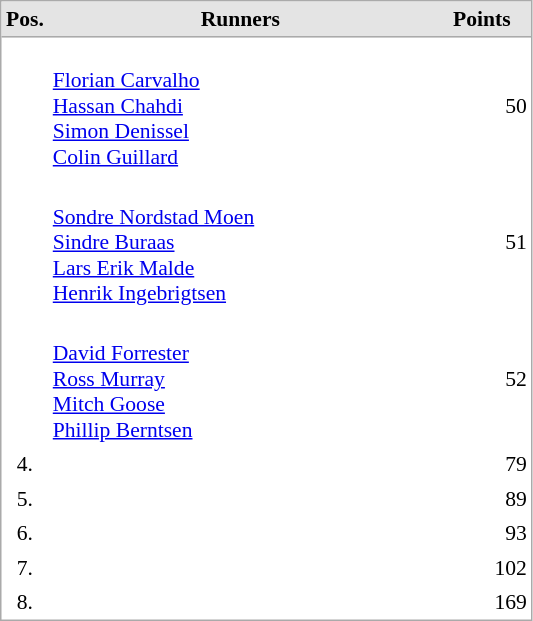<table cellspacing="0" cellpadding="3" style="border:1px solid #AAAAAA;font-size:90%">
<tr bgcolor="#E4E4E4">
<th style="border-bottom:1px solid #AAAAAA" width=10>Pos.</th>
<th style="border-bottom:1px solid #AAAAAA" width=250>Runners</th>
<th style="border-bottom:1px solid #AAAAAA" width=60>Points</th>
</tr>
<tr align="center">
<td align="center" valign="top"></td>
<td align="left"><br> <a href='#'>Florian Carvalho</a><br> <a href='#'>Hassan Chahdi</a><br> <a href='#'>Simon Denissel</a><br> <a href='#'>Colin Guillard</a></td>
<td align="right">50</td>
</tr>
<tr align="center">
<td align="center" valign="top"></td>
<td align="left"><br> <a href='#'>Sondre Nordstad Moen</a><br> <a href='#'>Sindre Buraas</a><br> <a href='#'>Lars Erik Malde</a><br> <a href='#'>Henrik Ingebrigtsen</a></td>
<td align="right">51</td>
</tr>
<tr align="center">
<td align="center" valign="top"></td>
<td align="left"><br> <a href='#'>David Forrester</a><br> <a href='#'>Ross Murray</a><br> <a href='#'>Mitch Goose</a><br> <a href='#'>Phillip Berntsen</a></td>
<td align="right">52</td>
</tr>
<tr align="center">
<td align="center" valign="top">4.</td>
<td align="left"></td>
<td align="right">79</td>
</tr>
<tr align="center">
<td align="center" valign="top">5.</td>
<td align="left"></td>
<td align="right">89</td>
</tr>
<tr align="center">
<td align="center" valign="top">6.</td>
<td align="left"></td>
<td align="right">93</td>
</tr>
<tr align="center">
<td align="center" valign="top">7.</td>
<td align="left"></td>
<td align="right">102</td>
</tr>
<tr align="center">
<td align="center" valign="top">8.</td>
<td align="left"></td>
<td align="right">169</td>
</tr>
</table>
